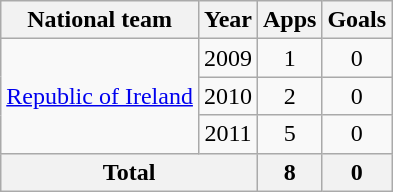<table class=wikitable style="text-align: center;">
<tr>
<th>National team</th>
<th>Year</th>
<th>Apps</th>
<th>Goals</th>
</tr>
<tr>
<td rowspan=3><a href='#'>Republic of Ireland</a></td>
<td>2009</td>
<td>1</td>
<td>0</td>
</tr>
<tr>
<td>2010</td>
<td>2</td>
<td>0</td>
</tr>
<tr>
<td>2011</td>
<td>5</td>
<td>0</td>
</tr>
<tr>
<th colspan=2>Total</th>
<th>8</th>
<th>0</th>
</tr>
</table>
